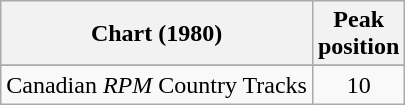<table class="wikitable sortable">
<tr>
<th align="left">Chart (1980)</th>
<th align="center">Peak<br>position</th>
</tr>
<tr>
</tr>
<tr>
</tr>
<tr>
<td align="left">Canadian <em>RPM</em> Country Tracks</td>
<td align="center">10</td>
</tr>
</table>
